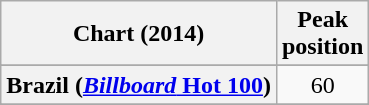<table class="wikitable sortable plainrowheaders">
<tr>
<th scope="col">Chart (2014)</th>
<th scope="col">Peak<br>position</th>
</tr>
<tr>
</tr>
<tr>
</tr>
<tr>
<th scope=row>Brazil (<a href='#'><em>Billboard</em> Hot 100</a>)</th>
<td style="text-align:center;">60</td>
</tr>
<tr>
</tr>
<tr>
</tr>
<tr>
</tr>
<tr>
</tr>
<tr>
</tr>
<tr>
</tr>
</table>
